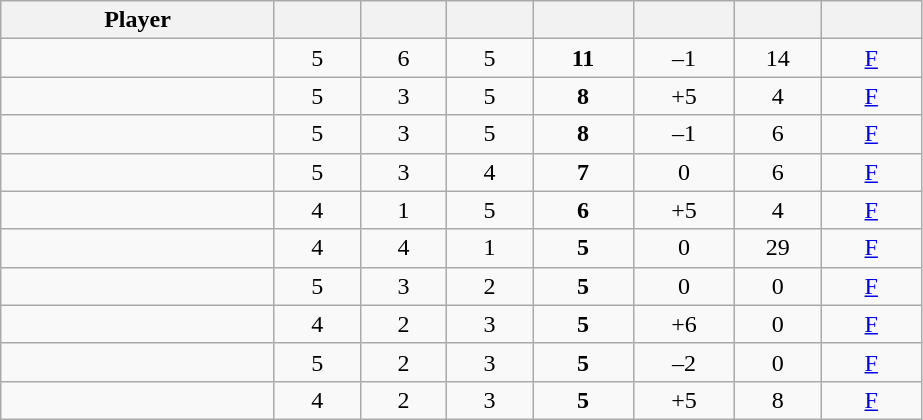<table class="wikitable sortable" style="text-align:center;">
<tr>
<th width="175px">Player</th>
<th width="50px"></th>
<th width="50px"></th>
<th width="50px"></th>
<th width="60px"></th>
<th width="60px"></th>
<th width="50px"></th>
<th width="60px"></th>
</tr>
<tr>
<td align="left"> </td>
<td>5</td>
<td>6</td>
<td>5</td>
<td><strong>11</strong></td>
<td>–1</td>
<td>14</td>
<td><a href='#'>F</a></td>
</tr>
<tr>
<td align="left"> </td>
<td>5</td>
<td>3</td>
<td>5</td>
<td><strong>8</strong></td>
<td>+5</td>
<td>4</td>
<td><a href='#'>F</a></td>
</tr>
<tr>
<td align="left"> </td>
<td>5</td>
<td>3</td>
<td>5</td>
<td><strong>8</strong></td>
<td>–1</td>
<td>6</td>
<td><a href='#'>F</a></td>
</tr>
<tr>
<td align="left"> </td>
<td>5</td>
<td>3</td>
<td>4</td>
<td><strong>7</strong></td>
<td>0</td>
<td>6</td>
<td><a href='#'>F</a></td>
</tr>
<tr>
<td align="left"> </td>
<td>4</td>
<td>1</td>
<td>5</td>
<td><strong>6</strong></td>
<td>+5</td>
<td>4</td>
<td><a href='#'>F</a></td>
</tr>
<tr>
<td align="left"> </td>
<td>4</td>
<td>4</td>
<td>1</td>
<td><strong>5</strong></td>
<td>0</td>
<td>29</td>
<td><a href='#'>F</a></td>
</tr>
<tr>
<td align="left"> </td>
<td>5</td>
<td>3</td>
<td>2</td>
<td><strong>5</strong></td>
<td>0</td>
<td>0</td>
<td><a href='#'>F</a></td>
</tr>
<tr>
<td align="left"> </td>
<td>4</td>
<td>2</td>
<td>3</td>
<td><strong>5</strong></td>
<td>+6</td>
<td>0</td>
<td><a href='#'>F</a></td>
</tr>
<tr>
<td align="left"> </td>
<td>5</td>
<td>2</td>
<td>3</td>
<td><strong>5</strong></td>
<td>–2</td>
<td>0</td>
<td><a href='#'>F</a></td>
</tr>
<tr>
<td align="left"> </td>
<td>4</td>
<td>2</td>
<td>3</td>
<td><strong>5</strong></td>
<td>+5</td>
<td>8</td>
<td><a href='#'>F</a></td>
</tr>
</table>
